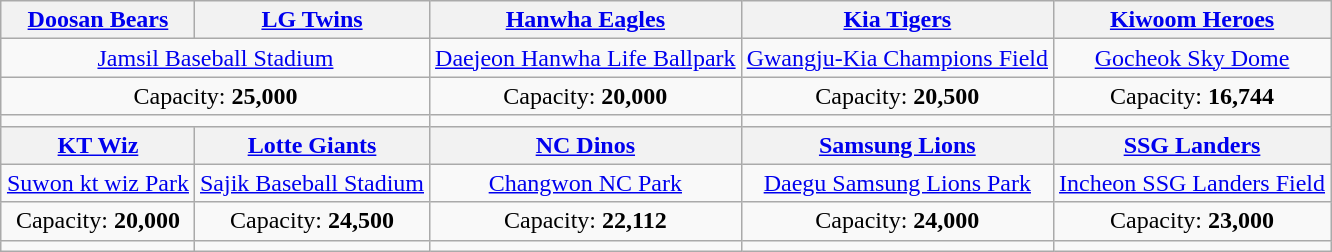<table class="wikitable" style="text-align:center;margin:1em auto">
<tr>
<th><a href='#'>Doosan Bears</a></th>
<th><a href='#'>LG Twins</a></th>
<th><a href='#'>Hanwha Eagles</a></th>
<th><a href='#'>Kia Tigers</a></th>
<th><a href='#'>Kiwoom Heroes</a></th>
</tr>
<tr>
<td colspan=2><a href='#'>Jamsil Baseball Stadium</a></td>
<td><a href='#'>Daejeon Hanwha Life Ballpark</a></td>
<td><a href='#'>Gwangju-Kia Champions Field</a></td>
<td><a href='#'>Gocheok Sky Dome</a></td>
</tr>
<tr>
<td colspan=2>Capacity: <strong>25,000</strong></td>
<td>Capacity: <strong>20,000</strong></td>
<td>Capacity: <strong>20,500</strong></td>
<td>Capacity: <strong>16,744</strong></td>
</tr>
<tr>
<td colspan=2></td>
<td></td>
<td></td>
<td></td>
</tr>
<tr>
<th><a href='#'>KT Wiz</a></th>
<th><a href='#'>Lotte Giants</a></th>
<th><a href='#'>NC Dinos</a></th>
<th><a href='#'>Samsung Lions</a></th>
<th><a href='#'>SSG Landers</a></th>
</tr>
<tr>
<td><a href='#'>Suwon kt wiz Park</a></td>
<td><a href='#'>Sajik Baseball Stadium</a></td>
<td><a href='#'>Changwon NC Park</a></td>
<td><a href='#'>Daegu Samsung Lions Park</a></td>
<td><a href='#'>Incheon SSG Landers Field</a></td>
</tr>
<tr>
<td>Capacity: <strong>20,000</strong></td>
<td>Capacity: <strong>24,500</strong></td>
<td>Capacity: <strong>22,112</strong></td>
<td>Capacity: <strong>24,000</strong></td>
<td>Capacity: <strong>23,000</strong></td>
</tr>
<tr>
<td></td>
<td></td>
<td></td>
<td></td>
<td></td>
</tr>
</table>
